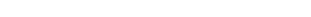<table style="width:22%; text-align:center;">
<tr style="color:white;">
<td style="background:"><strong>5</strong></td>
<td style="background:"><strong>9</strong></td>
<td style="background:"><strong>1</strong></td>
<td style="background:"><strong>20</strong></td>
</tr>
</table>
